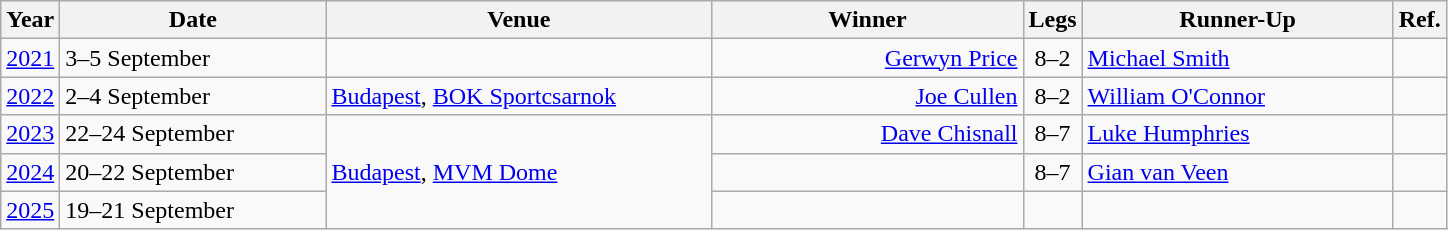<table class="wikitable">
<tr>
<th>Year</th>
<th style=width:170px>Date</th>
<th style=width:250px>Venue</th>
<th style=width:200px>Winner</th>
<th>Legs</th>
<th style=width:200px>Runner-Up</th>
<th>Ref.</th>
</tr>
<tr>
<td align=center><a href='#'>2021</a></td>
<td align=left>3–5 September</td>
<td></td>
<td align=right><a href='#'>Gerwyn Price</a> </td>
<td align=center>8–2</td>
<td> <a href='#'>Michael Smith</a></td>
<td align="center"></td>
</tr>
<tr>
<td align=center><a href='#'>2022</a></td>
<td align=left>2–4 September</td>
<td> <a href='#'>Budapest</a>, <a href='#'>BOK Sportcsarnok</a></td>
<td align=right><a href='#'>Joe Cullen</a> </td>
<td align=center>8–2</td>
<td> <a href='#'>William O'Connor</a></td>
<td align="center"></td>
</tr>
<tr>
<td align=center><a href='#'>2023</a></td>
<td align=left>22–24 September</td>
<td rowspan=3> <a href='#'>Budapest</a>, <a href='#'>MVM Dome</a></td>
<td align="right"><a href='#'>Dave Chisnall</a> </td>
<td align=center>8–7</td>
<td> <a href='#'>Luke Humphries</a></td>
<td align="center"></td>
</tr>
<tr>
<td align=center><a href='#'>2024</a></td>
<td align=left>20–22 September</td>
<td align="right"></td>
<td align=center>8–7</td>
<td> <a href='#'>Gian van Veen</a></td>
<td align="center"></td>
</tr>
<tr>
<td align=center><a href='#'>2025</a></td>
<td align=left>19–21 September</td>
<td align="right"></td>
<td align=center></td>
<td></td>
<td align="center"></td>
</tr>
</table>
